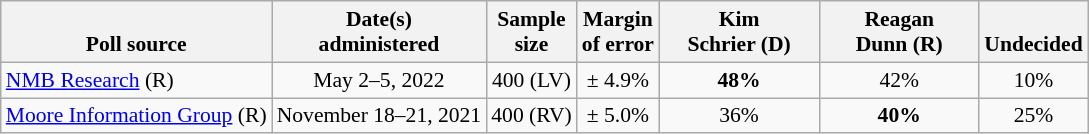<table class="wikitable" style="font-size:90%;text-align:center;">
<tr valign=bottom>
<th>Poll source</th>
<th>Date(s)<br>administered</th>
<th>Sample<br>size</th>
<th>Margin<br>of error</th>
<th style="width:100px;">Kim<br>Schrier (D)</th>
<th style="width:100px;">Reagan<br>Dunn (R)</th>
<th>Undecided</th>
</tr>
<tr>
<td style="text-align:left;"><a href='#'>NMB Research</a> (R)</td>
<td>May 2–5, 2022</td>
<td>400 (LV)</td>
<td>± 4.9%</td>
<td><strong>48%</strong></td>
<td>42%</td>
<td>10%</td>
</tr>
<tr>
<td style="text-align:left;"><a href='#'>Moore Information Group</a> (R)</td>
<td>November 18–21, 2021</td>
<td>400 (RV)</td>
<td>± 5.0%</td>
<td>36%</td>
<td><strong>40%</strong></td>
<td>25%</td>
</tr>
</table>
